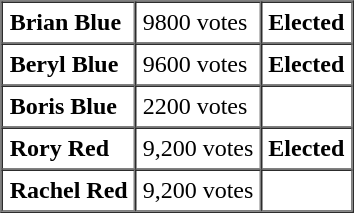<table border="1" cellpadding="4" cellspacing="0" align="center">
<tr>
<td><strong>Brian Blue</strong></td>
<td>9800 votes</td>
<td><strong>Elected</strong></td>
</tr>
<tr>
<td><strong>Beryl Blue</strong></td>
<td>9600 votes</td>
<td><strong>Elected</strong></td>
</tr>
<tr>
<td><strong>Boris Blue</strong></td>
<td>2200 votes</td>
<td></td>
</tr>
<tr>
<td><strong>Rory Red</strong></td>
<td>9,200 votes</td>
<td><strong>Elected</strong></td>
</tr>
<tr>
<td><strong>Rachel Red</strong></td>
<td>9,200 votes</td>
<td></td>
</tr>
</table>
